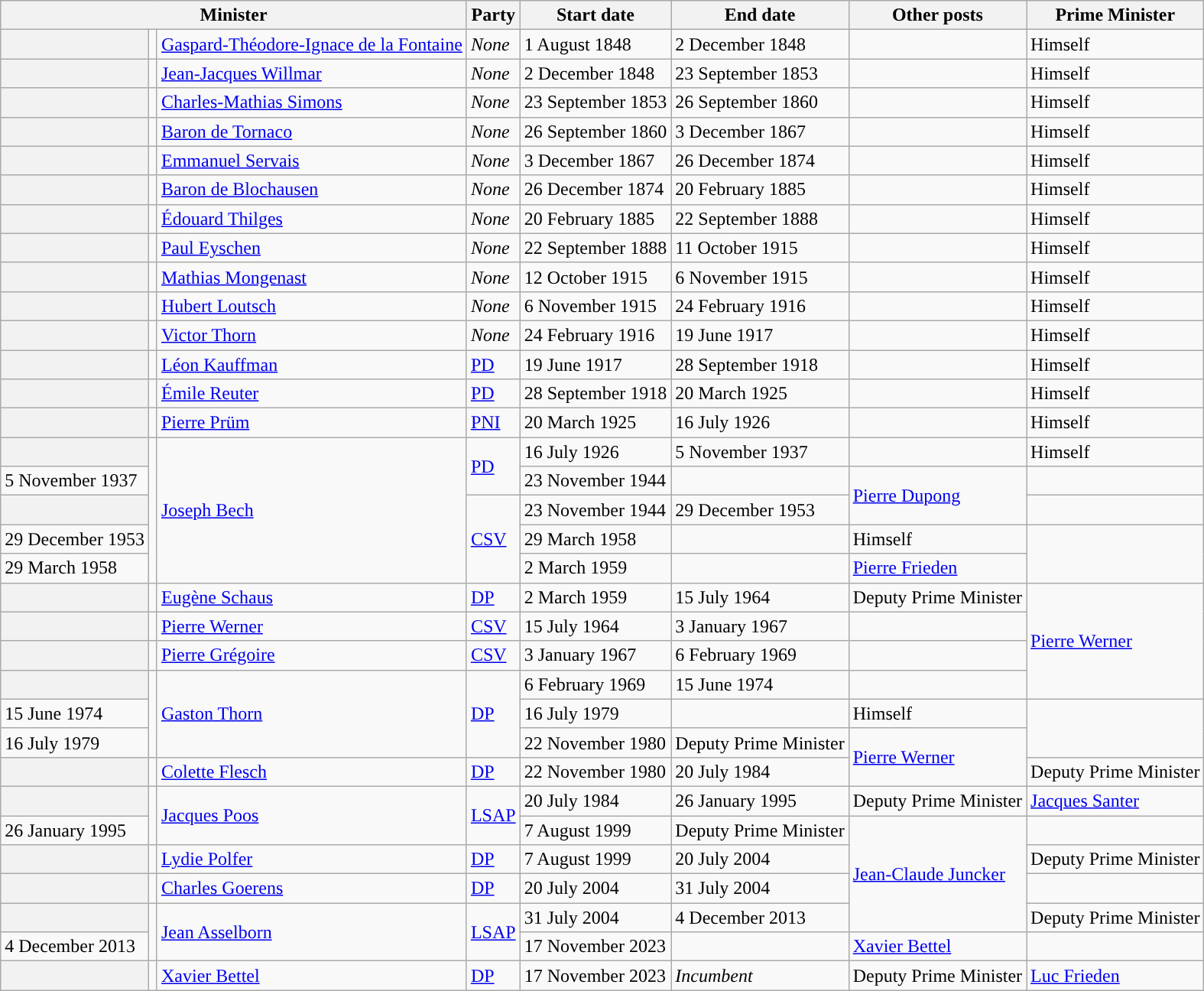<table class="wikitable">
<tr style="background: #efefef;">
<th colspan=3>Minister</th>
<th>Party</th>
<th>Start date</th>
<th>End date</th>
<th>Other posts</th>
<th>Prime Minister</th>
</tr>
<tr>
<th></th>
<td></td>
<td><a href='#'>Gaspard-Théodore-Ignace de la Fontaine</a></td>
<td><em>None</em></td>
<td>1 August 1848</td>
<td>2 December 1848</td>
<td></td>
<td>Himself</td>
</tr>
<tr>
<th></th>
<td></td>
<td><a href='#'>Jean-Jacques Willmar</a></td>
<td><em>None</em></td>
<td>2 December 1848</td>
<td>23 September 1853</td>
<td></td>
<td>Himself</td>
</tr>
<tr>
<th></th>
<td></td>
<td><a href='#'>Charles-Mathias Simons</a></td>
<td><em>None</em></td>
<td>23 September 1853</td>
<td>26 September 1860</td>
<td></td>
<td>Himself</td>
</tr>
<tr>
<th></th>
<td></td>
<td><a href='#'>Baron de Tornaco</a></td>
<td><em>None</em></td>
<td>26 September 1860</td>
<td>3 December 1867</td>
<td></td>
<td>Himself</td>
</tr>
<tr>
<th></th>
<td></td>
<td><a href='#'>Emmanuel Servais</a></td>
<td><em>None</em></td>
<td>3 December 1867</td>
<td>26 December 1874</td>
<td></td>
<td>Himself</td>
</tr>
<tr>
<th></th>
<td></td>
<td><a href='#'>Baron de Blochausen</a></td>
<td><em>None</em></td>
<td>26 December 1874</td>
<td>20 February 1885</td>
<td></td>
<td>Himself</td>
</tr>
<tr>
<th></th>
<td></td>
<td><a href='#'>Édouard Thilges</a></td>
<td><em>None</em></td>
<td>20 February 1885</td>
<td>22 September 1888</td>
<td></td>
<td>Himself</td>
</tr>
<tr>
<th></th>
<td></td>
<td><a href='#'>Paul Eyschen</a></td>
<td><em>None</em></td>
<td>22 September 1888</td>
<td>11 October 1915</td>
<td></td>
<td>Himself</td>
</tr>
<tr>
<th></th>
<td></td>
<td><a href='#'>Mathias Mongenast</a></td>
<td><em>None</em></td>
<td>12 October 1915</td>
<td>6 November 1915</td>
<td></td>
<td>Himself</td>
</tr>
<tr>
<th></th>
<td></td>
<td><a href='#'>Hubert Loutsch</a></td>
<td><em>None</em></td>
<td>6 November 1915</td>
<td>24 February 1916</td>
<td></td>
<td>Himself</td>
</tr>
<tr>
<th></th>
<td></td>
<td><a href='#'>Victor Thorn</a></td>
<td><em>None</em></td>
<td>24 February 1916</td>
<td>19 June 1917</td>
<td></td>
<td>Himself</td>
</tr>
<tr>
<th></th>
<td></td>
<td><a href='#'>Léon Kauffman</a></td>
<td><a href='#'>PD</a></td>
<td>19 June 1917</td>
<td>28 September 1918</td>
<td></td>
<td>Himself</td>
</tr>
<tr>
<th></th>
<td></td>
<td><a href='#'>Émile Reuter</a></td>
<td><a href='#'>PD</a></td>
<td>28 September 1918</td>
<td>20 March 1925</td>
<td></td>
<td>Himself</td>
</tr>
<tr>
<th></th>
<td></td>
<td><a href='#'>Pierre Prüm</a></td>
<td><a href='#'>PNI</a></td>
<td>20 March 1925</td>
<td>16 July 1926</td>
<td></td>
<td>Himself</td>
</tr>
<tr>
<th style="background-color: "></th>
<td rowspan=5></td>
<td rowspan=5><a href='#'>Joseph Bech</a></td>
<td rowspan=2><a href='#'>PD</a></td>
<td>16 July 1926</td>
<td>5 November 1937</td>
<td></td>
<td>Himself</td>
</tr>
<tr>
<td>5 November 1937</td>
<td>23 November 1944</td>
<td></td>
<td rowspan=2><a href='#'>Pierre Dupong</a></td>
</tr>
<tr>
<th style="background-color: "></th>
<td rowspan=3><a href='#'>CSV</a></td>
<td>23 November 1944</td>
<td>29 December 1953</td>
<td></td>
</tr>
<tr>
<td>29 December 1953</td>
<td>29 March 1958</td>
<td></td>
<td>Himself</td>
</tr>
<tr>
<td>29 March 1958</td>
<td>2 March 1959</td>
<td></td>
<td><a href='#'>Pierre Frieden</a></td>
</tr>
<tr>
<th></th>
<td></td>
<td><a href='#'>Eugène Schaus</a></td>
<td><a href='#'>DP</a></td>
<td>2 March 1959</td>
<td>15 July 1964</td>
<td>Deputy Prime Minister</td>
<td rowspan=4><a href='#'>Pierre Werner</a></td>
</tr>
<tr>
<th></th>
<td></td>
<td><a href='#'>Pierre Werner</a></td>
<td><a href='#'>CSV</a></td>
<td>15 July 1964</td>
<td>3 January 1967</td>
<td></td>
</tr>
<tr>
<th></th>
<td></td>
<td><a href='#'>Pierre Grégoire</a></td>
<td><a href='#'>CSV</a></td>
<td>3 January 1967</td>
<td>6 February 1969</td>
<td></td>
</tr>
<tr>
<th style="background-color: "></th>
<td rowspan=3></td>
<td rowspan=3><a href='#'>Gaston Thorn</a></td>
<td rowspan=3><a href='#'>DP</a></td>
<td>6 February 1969</td>
<td>15 June 1974</td>
<td></td>
</tr>
<tr>
<td>15 June 1974</td>
<td>16 July 1979</td>
<td></td>
<td>Himself</td>
</tr>
<tr>
<td>16 July 1979</td>
<td>22 November 1980</td>
<td>Deputy Prime Minister</td>
<td rowspan=2><a href='#'>Pierre Werner</a></td>
</tr>
<tr>
<th></th>
<td></td>
<td><a href='#'>Colette Flesch</a></td>
<td><a href='#'>DP</a></td>
<td>22 November 1980</td>
<td>20 July 1984</td>
<td>Deputy Prime Minister</td>
</tr>
<tr>
<th style="background-color: "></th>
<td rowspan=2></td>
<td rowspan=2><a href='#'>Jacques Poos</a></td>
<td rowspan=2><a href='#'>LSAP</a></td>
<td>20 July 1984</td>
<td>26 January 1995</td>
<td>Deputy Prime Minister</td>
<td><a href='#'>Jacques Santer</a></td>
</tr>
<tr>
<td>26 January 1995</td>
<td>7 August 1999</td>
<td>Deputy Prime Minister</td>
<td rowspan=4><a href='#'>Jean-Claude Juncker</a></td>
</tr>
<tr>
<th></th>
<td></td>
<td><a href='#'>Lydie Polfer</a></td>
<td><a href='#'>DP</a></td>
<td>7 August 1999</td>
<td>20 July 2004</td>
<td>Deputy Prime Minister</td>
</tr>
<tr>
<th></th>
<td></td>
<td><a href='#'>Charles Goerens</a></td>
<td><a href='#'>DP</a></td>
<td>20 July 2004</td>
<td>31 July 2004</td>
<td></td>
</tr>
<tr>
<th style="background-color: "></th>
<td rowspan=2></td>
<td rowspan=2><a href='#'>Jean Asselborn</a></td>
<td rowspan=2><a href='#'>LSAP</a></td>
<td>31 July 2004</td>
<td>4 December 2013</td>
<td>Deputy Prime Minister</td>
</tr>
<tr>
<td>4 December 2013</td>
<td>17 November 2023</td>
<td></td>
<td rowspan=1><a href='#'>Xavier Bettel</a></td>
</tr>
<tr>
<th style="background-color: "></th>
<td rowspan=2></td>
<td rowspan=2><a href='#'>Xavier Bettel</a></td>
<td rowspan=2><a href='#'>DP</a></td>
<td>17 November 2023</td>
<td><em>Incumbent</em></td>
<td>Deputy Prime Minister</td>
<td><a href='#'>Luc Frieden</a></td>
</tr>
</table>
